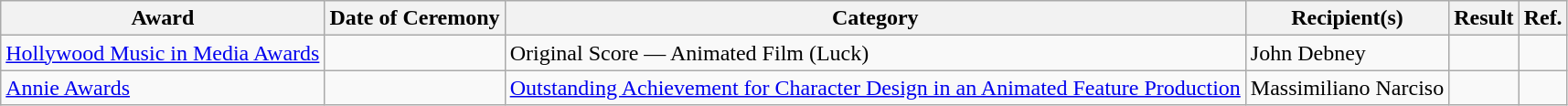<table class="wikitable sortable">
<tr>
<th scope="col">Award</th>
<th scope="col">Date of Ceremony</th>
<th scope="col">Category</th>
<th scope="col">Recipient(s)</th>
<th scope="col">Result</th>
<th scope="col">Ref.</th>
</tr>
<tr>
<td><a href='#'>Hollywood Music in Media Awards</a></td>
<td><a href='#'></a></td>
<td>Original Score — Animated Film (Luck)</td>
<td>John Debney</td>
<td></td>
<td style="text-align:center;"></td>
</tr>
<tr>
<td><a href='#'>Annie Awards</a></td>
<td><a href='#'></a></td>
<td><a href='#'>Outstanding Achievement for Character Design in an Animated Feature Production</a></td>
<td>Massimiliano Narciso</td>
<td></td>
<td style="text-align:center;"></td>
</tr>
</table>
